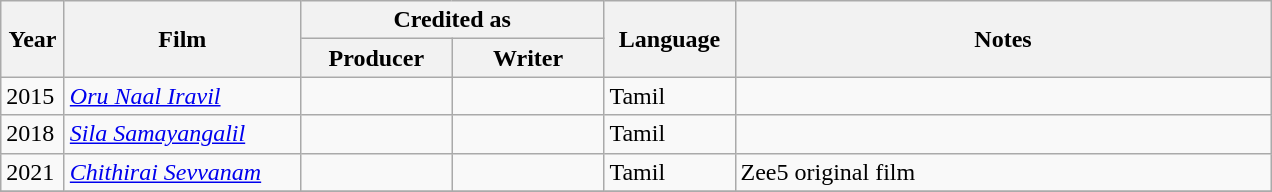<table class="wikitable sortable">
<tr>
<th rowspan="2" style="width:35px;">Year</th>
<th rowspan="2" style="width:150px;">Film</th>
<th colspan="2" style="width:195px;">Credited as</th>
<th rowspan="2" style="text-align:center; width:80px;">Language</th>
<th rowspan="2"  style="text-align:center; width:350px;" class="unsortable">Notes</th>
</tr>
<tr>
<th width=65>Producer</th>
<th width=65>Writer</th>
</tr>
<tr>
<td>2015</td>
<td><em><a href='#'>Oru Naal Iravil</a></em></td>
<td style="text-align:center;"></td>
<td style="text-align:center;"></td>
<td>Tamil</td>
<td></td>
</tr>
<tr>
<td>2018</td>
<td><em><a href='#'>Sila Samayangalil</a></em></td>
<td style="text-align:center;"></td>
<td style="text-align:center;"></td>
<td>Tamil</td>
<td></td>
</tr>
<tr>
<td>2021</td>
<td><em><a href='#'>Chithirai Sevvanam</a></em></td>
<td style="text-align:center;"></td>
<td style="text-align:center;"></td>
<td>Tamil</td>
<td>Zee5 original film</td>
</tr>
<tr>
</tr>
</table>
